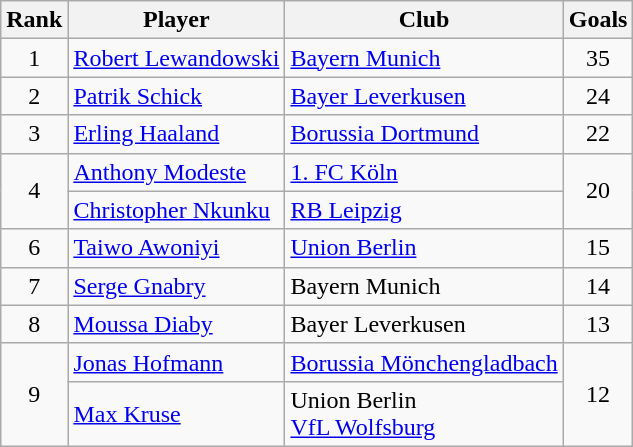<table class="wikitable sortable" style="text-align:center">
<tr>
<th>Rank</th>
<th>Player</th>
<th>Club</th>
<th>Goals</th>
</tr>
<tr>
<td>1</td>
<td align=left> <a href='#'>Robert Lewandowski</a></td>
<td align=left><a href='#'>Bayern Munich</a></td>
<td>35</td>
</tr>
<tr>
<td>2</td>
<td align="left"> <a href='#'>Patrik Schick</a></td>
<td align="left"><a href='#'>Bayer Leverkusen</a></td>
<td>24</td>
</tr>
<tr>
<td>3</td>
<td align=left> <a href='#'>Erling Haaland</a></td>
<td align=left><a href='#'>Borussia Dortmund</a></td>
<td>22</td>
</tr>
<tr>
<td rowspan=2>4</td>
<td align="left"> <a href='#'>Anthony Modeste</a></td>
<td align=left><a href='#'>1. FC Köln</a></td>
<td rowspan=2>20</td>
</tr>
<tr>
<td align=left> <a href='#'>Christopher Nkunku</a></td>
<td align=left><a href='#'>RB Leipzig</a></td>
</tr>
<tr>
<td>6</td>
<td align=left> <a href='#'>Taiwo Awoniyi</a></td>
<td align="left"><a href='#'>Union Berlin</a></td>
<td>15</td>
</tr>
<tr>
<td>7</td>
<td align=left> <a href='#'>Serge Gnabry</a></td>
<td align="left">Bayern Munich</td>
<td>14</td>
</tr>
<tr>
<td>8</td>
<td align="left"> <a href='#'>Moussa Diaby</a></td>
<td align=left>Bayer Leverkusen</td>
<td>13</td>
</tr>
<tr>
<td rowspan=2>9</td>
<td align=left> <a href='#'>Jonas Hofmann</a></td>
<td align="left"><a href='#'>Borussia Mönchengladbach</a></td>
<td rowspan=2>12</td>
</tr>
<tr>
<td align=left> <a href='#'>Max Kruse</a></td>
<td align="left">Union Berlin<br><a href='#'>VfL Wolfsburg</a></td>
</tr>
</table>
